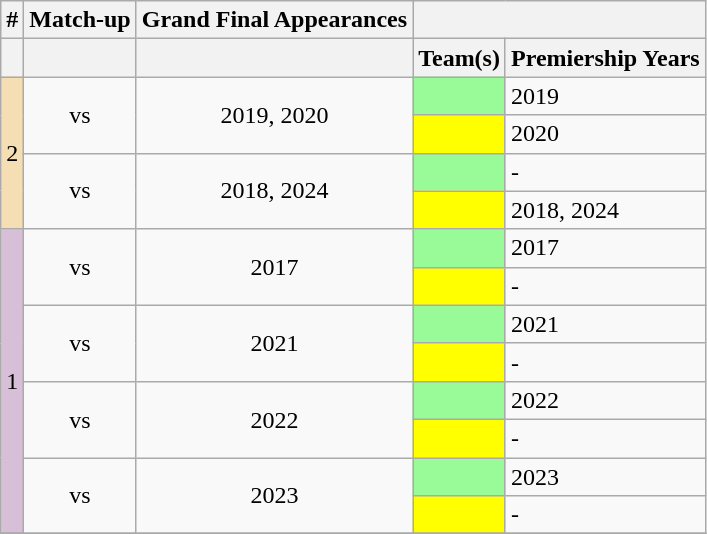<table class="wikitable unsortable" style="text-align:center">
<tr>
<th>#</th>
<th>Match-up</th>
<th>Grand Final Appearances</th>
<th scope="col" colspan="2"></th>
</tr>
<tr>
<th></th>
<th></th>
<th></th>
<th scope="col">Team(s)</th>
<th scope="col" class="unsortable">Premiership Years</th>
</tr>
<tr>
<td style="background-color:#F5DEB3;" rowspan="4" ;>2</td>
<td rowspan="2"> vs <br></td>
<td rowspan="2">2019, 2020</td>
<td bgcolor=98FB98></td>
<td align="left">2019</td>
</tr>
<tr>
<td bgcolor=FFFF00></td>
<td align="left">2020</td>
</tr>
<tr>
<td rowspan="2"> vs <br></td>
<td rowspan="2">2018, 2024</td>
<td bgcolor=98FB98></td>
<td align="left">-</td>
</tr>
<tr>
<td bgcolor=FFFF00></td>
<td align="left">2018, 2024</td>
</tr>
<tr>
<td style="background-color:#D8BFD8;" rowspan="8" ;>1</td>
<td rowspan="2"> vs <br></td>
<td rowspan="2">2017</td>
<td bgcolor=98FB98></td>
<td align="left">2017</td>
</tr>
<tr>
<td bgcolor=FFFF00></td>
<td align="left">-</td>
</tr>
<tr>
<td rowspan="2"> vs <br></td>
<td rowspan="2">2021</td>
<td bgcolor=98FB98></td>
<td align="left">2021</td>
</tr>
<tr>
<td bgcolor=FFFF00></td>
<td align="left">-</td>
</tr>
<tr>
<td rowspan="2"> vs <br></td>
<td rowspan="2">2022</td>
<td bgcolor=98FB98></td>
<td align="left">2022</td>
</tr>
<tr>
<td bgcolor=FFFF00></td>
<td align="left">-</td>
</tr>
<tr>
<td rowspan="2"> vs <br></td>
<td rowspan="2">2023</td>
<td bgcolor=98FB98></td>
<td align="left">2023</td>
</tr>
<tr>
<td bgcolor=FFFF00></td>
<td align="left">-</td>
</tr>
<tr>
</tr>
</table>
